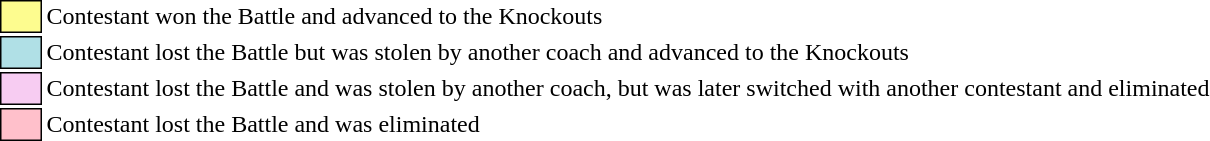<table class="toccolours" style="font-size: 100%">
<tr>
<td style="background:#fdfc8f; border:1px solid black">     </td>
<td>Contestant won the Battle and advanced to the Knockouts</td>
</tr>
<tr>
<td style="background:#b0e0e6; border:1px solid black">     </td>
<td>Contestant lost the Battle but was stolen by another coach and advanced to the Knockouts</td>
</tr>
<tr>
<td style="background:#f7ccf2; border: 1px solid black">      </td>
<td>Contestant lost the Battle and was stolen by another coach, but was later switched with another contestant and eliminated</td>
</tr>
<tr>
<td style="background:pink; border:1px solid black">     </td>
<td>Contestant lost the Battle and was eliminated</td>
</tr>
</table>
